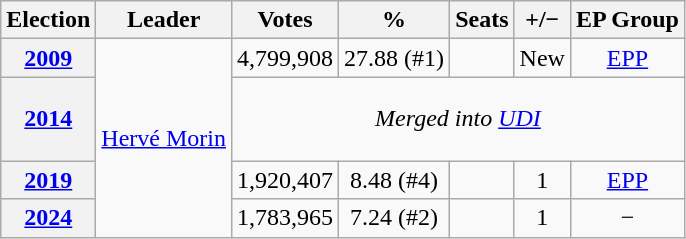<table class="wikitable" style="text-align:center">
<tr>
<th>Election</th>
<th>Leader</th>
<th>Votes</th>
<th>%</th>
<th>Seats</th>
<th>+/−</th>
<th>EP Group</th>
</tr>
<tr>
<th><a href='#'>2009</a></th>
<td rowspan="4"><a href='#'>Hervé Morin</a></td>
<td>4,799,908</td>
<td>27.88 (#1)</td>
<td></td>
<td>New</td>
<td><a href='#'>EPP</a></td>
</tr>
<tr style=height:3.5em>
<th><a href='#'>2014</a></th>
<td colspan="5"><em>Merged into <a href='#'>UDI</a></em></td>
</tr>
<tr>
<th><a href='#'>2019</a></th>
<td>1,920,407</td>
<td>8.48 (#4)</td>
<td></td>
<td> 1</td>
<td><a href='#'>EPP</a></td>
</tr>
<tr>
<th><a href='#'>2024</a></th>
<td>1,783,965</td>
<td>7.24 (#2)</td>
<td></td>
<td> 1</td>
<td>−</td>
</tr>
</table>
